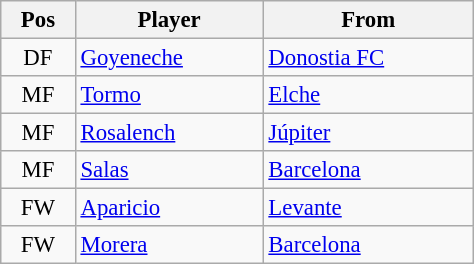<table width=25% class="wikitable" style="text-align:center; font-size:95%; text-align:left">
<tr>
<th><strong>Pos</strong></th>
<th><strong>Player</strong></th>
<th><strong>From</strong></th>
</tr>
<tr --->
<td align=center>DF</td>
<td> <a href='#'>Goyeneche</a></td>
<td> <a href='#'>Donostia FC</a></td>
</tr>
<tr --->
<td align=center>MF</td>
<td> <a href='#'>Tormo</a></td>
<td> <a href='#'>Elche</a></td>
</tr>
<tr --->
<td align=center>MF</td>
<td> <a href='#'>Rosalench</a></td>
<td> <a href='#'>Júpiter</a></td>
</tr>
<tr --->
<td align=center>MF</td>
<td> <a href='#'>Salas</a></td>
<td> <a href='#'>Barcelona</a></td>
</tr>
<tr --->
<td align=center>FW</td>
<td> <a href='#'>Aparicio</a></td>
<td> <a href='#'>Levante</a></td>
</tr>
<tr --->
<td align=center>FW</td>
<td> <a href='#'>Morera</a></td>
<td> <a href='#'>Barcelona</a></td>
</tr>
</table>
